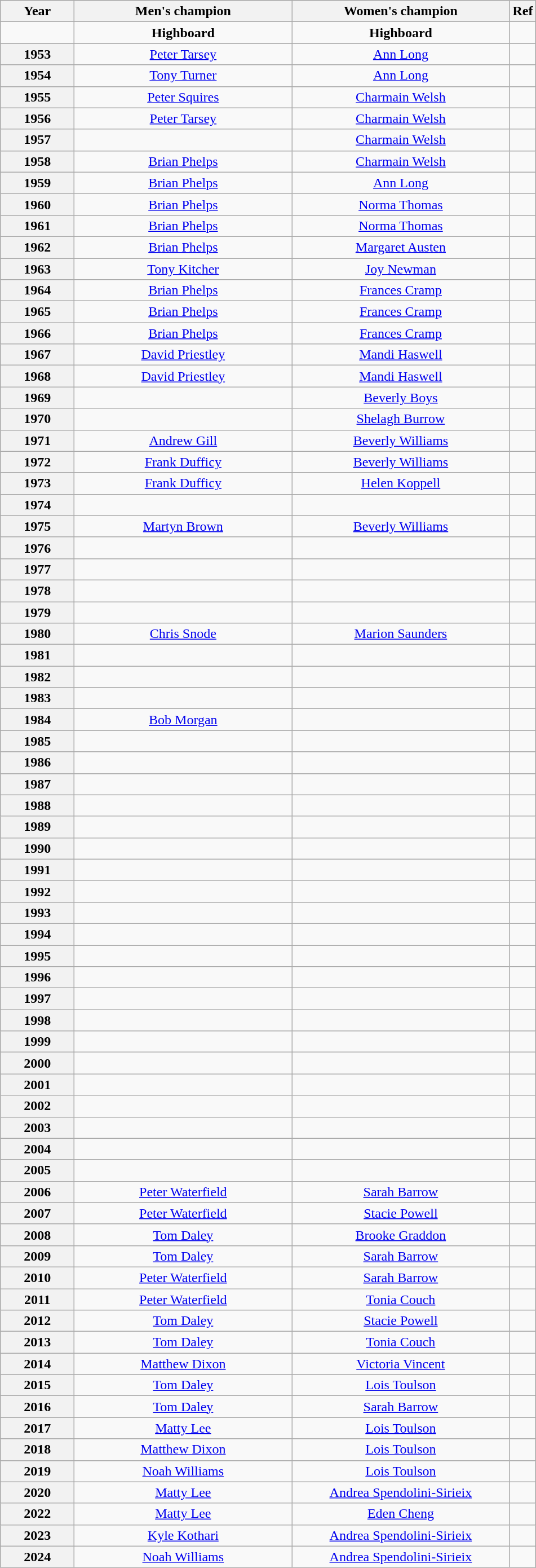<table class="wikitable" style="text-align:center">
<tr>
<th width=80>Year</th>
<th width=250>Men's champion</th>
<th width=250>Women's champion</th>
<th width=20>Ref</th>
</tr>
<tr>
<td></td>
<td><strong>Highboard</strong></td>
<td><strong>Highboard</strong></td>
</tr>
<tr>
<th>1953</th>
<td><a href='#'>Peter Tarsey</a></td>
<td><a href='#'>Ann Long</a></td>
<td></td>
</tr>
<tr>
<th>1954</th>
<td><a href='#'>Tony Turner</a></td>
<td><a href='#'>Ann Long</a></td>
<td></td>
</tr>
<tr>
<th>1955</th>
<td><a href='#'>Peter Squires</a></td>
<td><a href='#'>Charmain Welsh</a></td>
<td></td>
</tr>
<tr>
<th>1956</th>
<td><a href='#'>Peter Tarsey</a></td>
<td><a href='#'>Charmain Welsh</a></td>
<td></td>
</tr>
<tr>
<th>1957</th>
<td></td>
<td><a href='#'>Charmain Welsh</a></td>
<td></td>
</tr>
<tr>
<th>1958</th>
<td><a href='#'>Brian Phelps</a></td>
<td><a href='#'>Charmain Welsh</a></td>
<td></td>
</tr>
<tr>
<th>1959</th>
<td><a href='#'>Brian Phelps</a></td>
<td><a href='#'>Ann Long</a></td>
<td></td>
</tr>
<tr>
<th>1960</th>
<td><a href='#'>Brian Phelps</a></td>
<td><a href='#'>Norma Thomas</a></td>
<td></td>
</tr>
<tr>
<th>1961</th>
<td><a href='#'>Brian Phelps</a></td>
<td><a href='#'>Norma Thomas</a></td>
<td></td>
</tr>
<tr>
<th>1962</th>
<td><a href='#'>Brian Phelps</a></td>
<td><a href='#'>Margaret Austen</a></td>
<td></td>
</tr>
<tr>
<th>1963</th>
<td><a href='#'>Tony Kitcher</a></td>
<td><a href='#'>Joy Newman</a></td>
<td></td>
</tr>
<tr>
<th>1964</th>
<td><a href='#'>Brian Phelps</a></td>
<td><a href='#'>Frances Cramp</a></td>
<td></td>
</tr>
<tr>
<th>1965</th>
<td><a href='#'>Brian Phelps</a></td>
<td><a href='#'>Frances Cramp</a></td>
<td></td>
</tr>
<tr>
<th>1966</th>
<td><a href='#'>Brian Phelps</a></td>
<td><a href='#'>Frances Cramp</a></td>
<td></td>
</tr>
<tr>
<th>1967</th>
<td><a href='#'>David Priestley</a></td>
<td><a href='#'>Mandi Haswell</a></td>
<td></td>
</tr>
<tr>
<th>1968</th>
<td><a href='#'>David Priestley</a></td>
<td><a href='#'>Mandi Haswell</a></td>
<td></td>
</tr>
<tr>
<th>1969</th>
<td></td>
<td><a href='#'>Beverly Boys</a></td>
<td></td>
</tr>
<tr>
<th>1970</th>
<td></td>
<td><a href='#'>Shelagh Burrow</a></td>
<td></td>
</tr>
<tr>
<th>1971</th>
<td><a href='#'>Andrew Gill</a></td>
<td><a href='#'>Beverly Williams</a></td>
<td></td>
</tr>
<tr>
<th>1972</th>
<td><a href='#'>Frank Dufficy</a></td>
<td><a href='#'>Beverly Williams</a></td>
<td></td>
</tr>
<tr>
<th>1973</th>
<td><a href='#'>Frank Dufficy</a></td>
<td><a href='#'>Helen Koppell</a></td>
<td></td>
</tr>
<tr>
<th>1974</th>
<td></td>
<td></td>
<td></td>
</tr>
<tr>
<th>1975</th>
<td><a href='#'>Martyn Brown</a></td>
<td><a href='#'>Beverly Williams</a></td>
<td></td>
</tr>
<tr>
<th>1976</th>
<td></td>
<td></td>
<td></td>
</tr>
<tr>
<th>1977</th>
<td></td>
<td></td>
<td></td>
</tr>
<tr>
<th>1978</th>
<td></td>
<td></td>
<td></td>
</tr>
<tr>
<th>1979</th>
<td></td>
<td></td>
<td></td>
</tr>
<tr>
<th>1980</th>
<td><a href='#'>Chris Snode</a></td>
<td><a href='#'>Marion Saunders</a></td>
<td></td>
</tr>
<tr>
<th>1981</th>
<td></td>
<td></td>
<td></td>
</tr>
<tr>
<th>1982</th>
<td></td>
<td></td>
<td></td>
</tr>
<tr>
<th>1983</th>
<td></td>
<td></td>
<td></td>
</tr>
<tr>
<th>1984</th>
<td><a href='#'>Bob Morgan</a></td>
<td></td>
<td></td>
</tr>
<tr>
<th>1985</th>
<td></td>
<td></td>
<td></td>
</tr>
<tr>
<th>1986</th>
<td></td>
<td></td>
<td></td>
</tr>
<tr>
<th>1987</th>
<td></td>
<td></td>
<td></td>
</tr>
<tr>
<th>1988</th>
<td></td>
<td></td>
<td></td>
</tr>
<tr>
<th>1989</th>
<td></td>
<td></td>
<td></td>
</tr>
<tr>
<th>1990</th>
<td></td>
<td></td>
<td></td>
</tr>
<tr>
<th>1991</th>
<td></td>
<td></td>
<td></td>
</tr>
<tr>
<th>1992</th>
<td></td>
<td></td>
<td></td>
</tr>
<tr>
<th>1993</th>
<td></td>
<td></td>
<td></td>
</tr>
<tr>
<th>1994</th>
<td></td>
<td></td>
<td></td>
</tr>
<tr>
<th>1995</th>
<td></td>
<td></td>
<td></td>
</tr>
<tr>
<th>1996</th>
<td></td>
<td></td>
<td></td>
</tr>
<tr>
<th>1997</th>
<td></td>
<td></td>
<td></td>
</tr>
<tr>
<th>1998</th>
<td></td>
<td></td>
<td></td>
</tr>
<tr>
<th>1999</th>
<td></td>
<td></td>
<td></td>
</tr>
<tr>
<th>2000</th>
<td></td>
<td></td>
<td></td>
</tr>
<tr>
<th>2001</th>
<td></td>
<td></td>
<td></td>
</tr>
<tr>
<th>2002</th>
<td></td>
<td></td>
<td></td>
</tr>
<tr>
<th>2003</th>
<td></td>
<td></td>
<td></td>
</tr>
<tr>
<th>2004</th>
<td></td>
<td></td>
<td></td>
</tr>
<tr>
<th>2005</th>
<td></td>
<td></td>
<td></td>
</tr>
<tr>
<th>2006</th>
<td><a href='#'>Peter Waterfield</a></td>
<td><a href='#'>Sarah Barrow</a></td>
<td></td>
</tr>
<tr>
<th>2007</th>
<td><a href='#'>Peter Waterfield</a></td>
<td><a href='#'>Stacie Powell</a></td>
<td></td>
</tr>
<tr>
<th>2008</th>
<td><a href='#'>Tom Daley</a></td>
<td><a href='#'>Brooke Graddon</a></td>
<td></td>
</tr>
<tr>
<th>2009</th>
<td><a href='#'>Tom Daley</a></td>
<td><a href='#'>Sarah Barrow</a></td>
<td></td>
</tr>
<tr>
<th>2010</th>
<td><a href='#'>Peter Waterfield</a></td>
<td><a href='#'>Sarah Barrow</a></td>
<td></td>
</tr>
<tr>
<th>2011</th>
<td><a href='#'>Peter Waterfield</a></td>
<td><a href='#'>Tonia Couch</a></td>
<td></td>
</tr>
<tr>
<th>2012</th>
<td><a href='#'>Tom Daley</a></td>
<td><a href='#'>Stacie Powell</a></td>
<td></td>
</tr>
<tr>
<th>2013</th>
<td><a href='#'>Tom Daley</a></td>
<td><a href='#'>Tonia Couch</a></td>
<td></td>
</tr>
<tr>
<th>2014</th>
<td><a href='#'>Matthew Dixon</a></td>
<td><a href='#'>Victoria Vincent</a></td>
<td></td>
</tr>
<tr>
<th>2015</th>
<td><a href='#'>Tom Daley</a></td>
<td><a href='#'>Lois Toulson</a></td>
<td></td>
</tr>
<tr>
<th>2016</th>
<td><a href='#'>Tom Daley</a></td>
<td><a href='#'>Sarah Barrow</a></td>
<td></td>
</tr>
<tr>
<th>2017</th>
<td><a href='#'>Matty Lee</a></td>
<td><a href='#'>Lois Toulson</a></td>
<td></td>
</tr>
<tr>
<th>2018</th>
<td><a href='#'>Matthew Dixon</a></td>
<td><a href='#'>Lois Toulson</a></td>
<td></td>
</tr>
<tr>
<th>2019</th>
<td><a href='#'>Noah Williams</a></td>
<td><a href='#'>Lois Toulson</a></td>
<td></td>
</tr>
<tr>
<th>2020</th>
<td><a href='#'>Matty Lee</a></td>
<td><a href='#'>Andrea Spendolini-Sirieix</a></td>
<td></td>
</tr>
<tr>
<th>2022</th>
<td><a href='#'>Matty Lee</a></td>
<td><a href='#'>Eden Cheng</a></td>
<td></td>
</tr>
<tr>
<th>2023</th>
<td><a href='#'>Kyle Kothari</a></td>
<td><a href='#'>Andrea Spendolini-Sirieix</a></td>
<td></td>
</tr>
<tr>
<th>2024</th>
<td><a href='#'>Noah Williams</a></td>
<td><a href='#'>Andrea Spendolini-Sirieix</a></td>
<td></td>
</tr>
</table>
